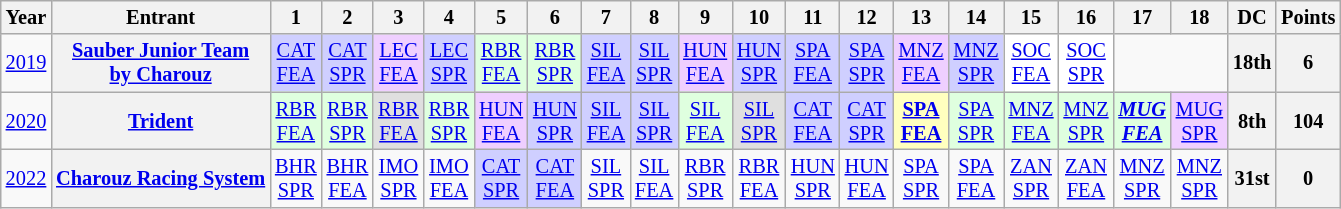<table class="wikitable" style="text-align:center; font-size:85%">
<tr>
<th>Year</th>
<th>Entrant</th>
<th>1</th>
<th>2</th>
<th>3</th>
<th>4</th>
<th>5</th>
<th>6</th>
<th>7</th>
<th>8</th>
<th>9</th>
<th>10</th>
<th>11</th>
<th>12</th>
<th>13</th>
<th>14</th>
<th>15</th>
<th>16</th>
<th>17</th>
<th>18</th>
<th>DC</th>
<th>Points</th>
</tr>
<tr>
<td><a href='#'>2019</a></td>
<th nowrap><a href='#'>Sauber Junior Team<br>by Charouz</a></th>
<td style="background:#CFCFFF;"><a href='#'>CAT<br>FEA</a><br></td>
<td style="background:#CFCFFF;"><a href='#'>CAT<br>SPR</a><br></td>
<td style="background:#EFCFFF;"><a href='#'>LEC<br>FEA</a><br></td>
<td style="background:#CFCFFF;"><a href='#'>LEC<br>SPR</a><br></td>
<td style="background:#DFFFDF;"><a href='#'>RBR<br>FEA</a><br></td>
<td style="background:#DFFFDF;"><a href='#'>RBR<br>SPR</a><br></td>
<td style="background:#CFCFFF;"><a href='#'>SIL<br>FEA</a><br></td>
<td style="background:#CFCFFF;"><a href='#'>SIL<br>SPR</a><br></td>
<td style="background:#EFCFFF;"><a href='#'>HUN<br>FEA</a><br></td>
<td style="background:#CFCFFF;"><a href='#'>HUN<br>SPR</a><br></td>
<td style="background:#CFCFFF;"><a href='#'>SPA<br>FEA</a><br></td>
<td style="background:#CFCFFF;"><a href='#'>SPA<br>SPR</a><br></td>
<td style="background:#EFCFFF;"><a href='#'>MNZ<br>FEA</a><br></td>
<td style="background:#CFCFFF;"><a href='#'>MNZ<br>SPR</a><br></td>
<td style="background:#FFFFFF;"><a href='#'>SOC<br>FEA</a><br></td>
<td style="background:#FFFFFF;"><a href='#'>SOC<br>SPR</a><br></td>
<td colspan=2></td>
<th>18th</th>
<th>6</th>
</tr>
<tr>
<td><a href='#'>2020</a></td>
<th nowrap><a href='#'>Trident</a></th>
<td style="background:#DFFFDF;"><a href='#'>RBR<br>FEA</a><br></td>
<td style="background:#DFFFDF;"><a href='#'>RBR<br>SPR</a><br></td>
<td style="background:#DFDFDF;"><a href='#'>RBR<br>FEA</a><br> </td>
<td style="background:#DFFFDF;"><a href='#'>RBR<br>SPR</a><br> </td>
<td style="background:#EFCFFF;"><a href='#'>HUN<br>FEA</a><br> </td>
<td style="background:#CFCFFF;"><a href='#'>HUN<br>SPR</a><br> </td>
<td style="background:#CFCFFF;"><a href='#'>SIL<br>FEA</a><br> </td>
<td style="background:#CFCFFF;"><a href='#'>SIL<br>SPR</a><br> </td>
<td style="background:#DFFFDF;"><a href='#'>SIL<br>FEA</a><br> </td>
<td style="background:#DFDFDF;"><a href='#'>SIL<br>SPR</a><br> </td>
<td style="background:#CFCFFF;"><a href='#'>CAT<br>FEA</a><br> </td>
<td style="background:#CFCFFF;"><a href='#'>CAT<br>SPR</a><br> </td>
<td style="background:#FFFFBF;"><strong><a href='#'>SPA<br>FEA</a><br></strong></td>
<td style="background:#DFFFDF;"><a href='#'>SPA<br>SPR</a><br> </td>
<td style="background:#DFFFDF;"><a href='#'>MNZ<br>FEA</a><br></td>
<td style="background:#DFFFDF;"><a href='#'>MNZ<br>SPR</a><br> </td>
<td style="background:#DFFFDF;"><strong><em><a href='#'>MUG<br>FEA</a></em></strong><br> </td>
<td style="background:#EFCFFF;"><a href='#'>MUG<br>SPR</a><br> </td>
<th>8th</th>
<th>104</th>
</tr>
<tr>
<td><a href='#'>2022</a></td>
<th nowrap><a href='#'>Charouz Racing System</a></th>
<td style="background:#;"><a href='#'>BHR<br>SPR</a></td>
<td style="background:#;"><a href='#'>BHR<br>FEA</a></td>
<td style="background:#;"><a href='#'>IMO<br>SPR</a></td>
<td style="background:#;"><a href='#'>IMO<br>FEA</a></td>
<td style="background:#CFCFFF;"><a href='#'>CAT<br>SPR</a><br> </td>
<td style="background:#CFCFFF;"><a href='#'>CAT<br>FEA</a><br> </td>
<td style="background:#;"><a href='#'>SIL<br>SPR</a></td>
<td style="background:#;"><a href='#'>SIL<br>FEA</a></td>
<td style="background:#;"><a href='#'>RBR<br>SPR</a></td>
<td style="background:#;"><a href='#'>RBR<br>FEA</a></td>
<td style="background:#;"><a href='#'>HUN<br>SPR</a></td>
<td style="background:#;"><a href='#'>HUN<br>FEA</a></td>
<td style="background:#;"><a href='#'>SPA<br>SPR</a></td>
<td style="background:#;"><a href='#'>SPA<br>FEA</a></td>
<td style="background:#;"><a href='#'>ZAN<br>SPR</a></td>
<td style="background:#;"><a href='#'>ZAN<br>FEA</a></td>
<td style="background:#;"><a href='#'>MNZ<br>SPR</a></td>
<td style="background:#;"><a href='#'>MNZ<br>SPR</a></td>
<th>31st</th>
<th>0</th>
</tr>
</table>
